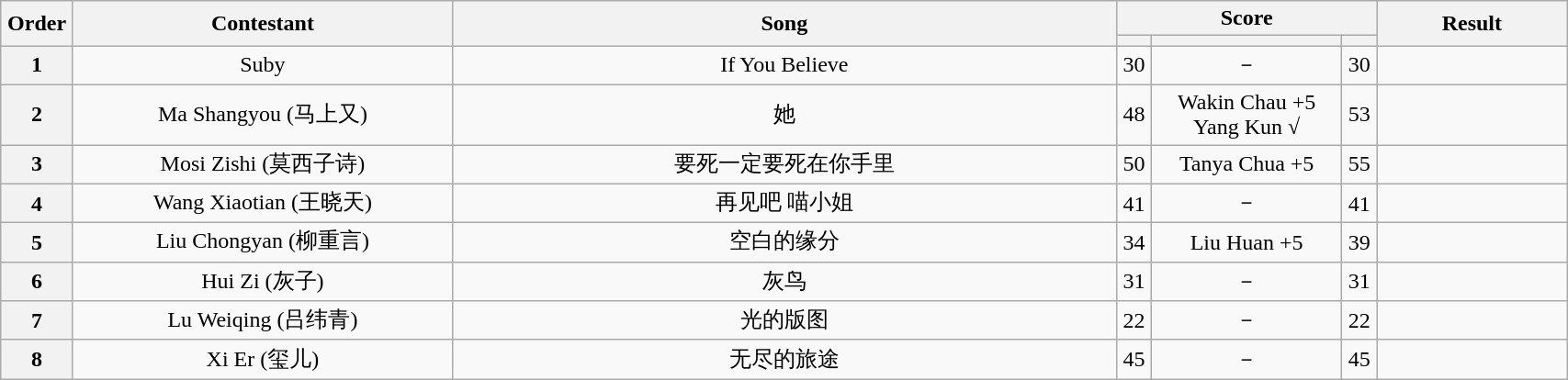<table class="wikitable" style="width:90%; text-align:center;">
<tr>
<th rowspan="2" width="1%"><strong>Order</strong></th>
<th rowspan="2" width="20%"><strong>Contestant</strong></th>
<th rowspan="2" width="35%"><strong>Song</strong></th>
<th colspan="3" width="20%"><strong>Score</strong></th>
<th rowspan="2" width="10%"><strong>Result</strong></th>
</tr>
<tr>
<th width="1%"></th>
<th width="10%"></th>
<th width="1%"></th>
</tr>
<tr>
<th>1</th>
<td>Suby</td>
<td>If You Believe</td>
<td>30</td>
<td>－</td>
<td>30</td>
<td></td>
</tr>
<tr>
<th>2</th>
<td>Ma Shangyou (马上又)</td>
<td>她<br></td>
<td>48</td>
<td>Wakin Chau +5<br>Yang Kun √</td>
<td>53</td>
<td></td>
</tr>
<tr>
<th>3</th>
<td>Mosi Zishi (莫西子诗)</td>
<td>要死一定要死在你手里<br></td>
<td>50</td>
<td>Tanya Chua +5</td>
<td>55</td>
<td></td>
</tr>
<tr>
<th>4</th>
<td>Wang Xiaotian (王晓天)</td>
<td>再见吧 喵小姐<br></td>
<td>41</td>
<td>－</td>
<td>41</td>
<td></td>
</tr>
<tr>
<th>5</th>
<td>Liu Chongyan (柳重言)</td>
<td>空白的缘分<br></td>
<td>34</td>
<td>Liu Huan +5</td>
<td>39</td>
<td></td>
</tr>
<tr>
<th>6</th>
<td>Hui Zi (灰子)</td>
<td>灰鸟<br></td>
<td>31</td>
<td>－</td>
<td>31</td>
<td></td>
</tr>
<tr>
<th>7</th>
<td>Lu Weiqing (吕纬青)</td>
<td>光的版图<br></td>
<td>22</td>
<td>－</td>
<td>22</td>
<td></td>
</tr>
<tr>
<th>8</th>
<td>Xi Er (玺儿)</td>
<td>无尽的旅途<br></td>
<td>45</td>
<td>－</td>
<td>45</td>
<td></td>
</tr>
</table>
